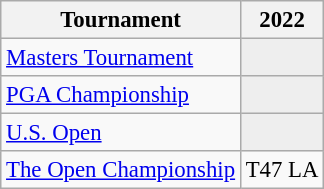<table class="wikitable" style="font-size:95%;text-align:center;">
<tr>
<th>Tournament</th>
<th>2022</th>
</tr>
<tr>
<td align=left><a href='#'>Masters Tournament</a></td>
<td style="background:#eeeeee;"></td>
</tr>
<tr>
<td align=left><a href='#'>PGA Championship</a></td>
<td style="background:#eeeeee;"></td>
</tr>
<tr>
<td align=left><a href='#'>U.S. Open</a></td>
<td style="background:#eeeeee;"></td>
</tr>
<tr>
<td align=left><a href='#'>The Open Championship</a></td>
<td>T47 <span>LA</span></td>
</tr>
</table>
